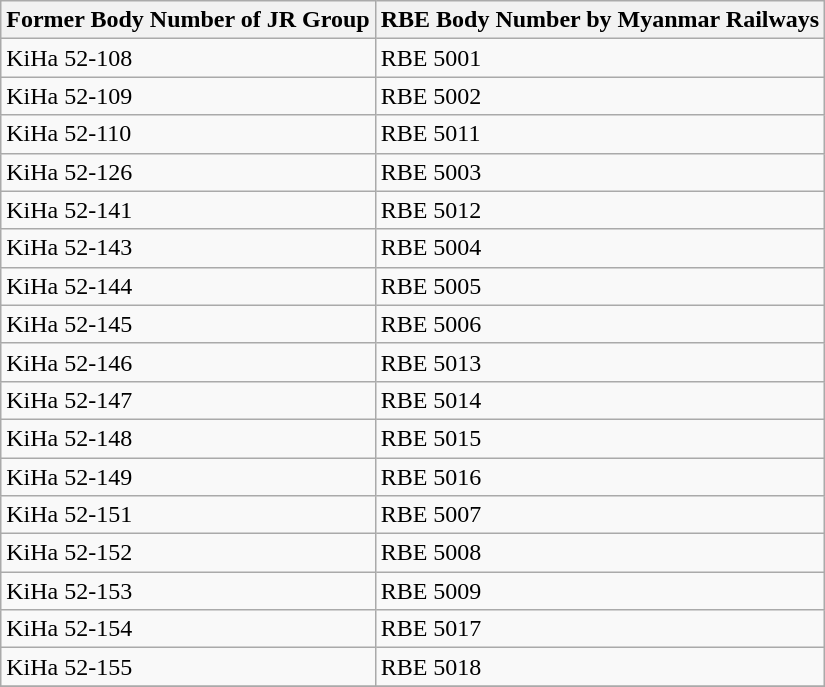<table class="wikitable">
<tr>
<th>Former Body Number of JR Group</th>
<th>RBE Body Number by Myanmar Railways</th>
</tr>
<tr>
<td>KiHa 52-108</td>
<td>RBE 5001</td>
</tr>
<tr>
<td>KiHa 52-109</td>
<td>RBE 5002</td>
</tr>
<tr>
<td>KiHa 52-110</td>
<td>RBE 5011</td>
</tr>
<tr>
<td>KiHa 52-126</td>
<td>RBE 5003</td>
</tr>
<tr>
<td>KiHa 52-141</td>
<td>RBE 5012</td>
</tr>
<tr>
<td>KiHa 52-143</td>
<td>RBE 5004</td>
</tr>
<tr>
<td>KiHa 52-144</td>
<td>RBE 5005</td>
</tr>
<tr>
<td>KiHa 52-145</td>
<td>RBE 5006</td>
</tr>
<tr>
<td>KiHa 52-146</td>
<td>RBE 5013</td>
</tr>
<tr>
<td>KiHa 52-147</td>
<td>RBE 5014</td>
</tr>
<tr>
<td>KiHa 52-148</td>
<td>RBE 5015</td>
</tr>
<tr>
<td>KiHa 52-149</td>
<td>RBE 5016</td>
</tr>
<tr>
<td>KiHa 52-151</td>
<td>RBE 5007</td>
</tr>
<tr>
<td>KiHa 52-152</td>
<td>RBE 5008</td>
</tr>
<tr>
<td>KiHa 52-153</td>
<td>RBE 5009</td>
</tr>
<tr>
<td>KiHa 52-154</td>
<td>RBE 5017</td>
</tr>
<tr>
<td>KiHa 52-155</td>
<td>RBE 5018</td>
</tr>
<tr>
</tr>
</table>
